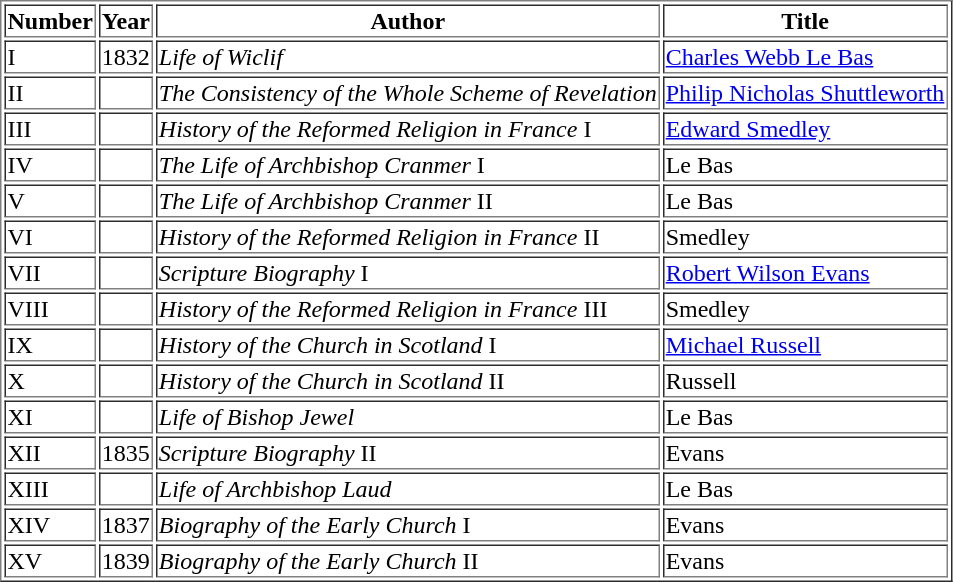<table border=1>
<tr>
<th>Number</th>
<th>Year</th>
<th>Author</th>
<th>Title</th>
</tr>
<tr>
<td>I</td>
<td>1832</td>
<td><em>Life of Wiclif</em></td>
<td><a href='#'>Charles Webb Le Bas</a></td>
</tr>
<tr>
<td>II</td>
<td></td>
<td><em>The Consistency of the Whole Scheme of Revelation</em></td>
<td><a href='#'>Philip Nicholas Shuttleworth</a></td>
</tr>
<tr>
<td>III</td>
<td></td>
<td><em>History of the Reformed Religion in France</em> I</td>
<td><a href='#'>Edward Smedley</a></td>
</tr>
<tr>
<td>IV</td>
<td></td>
<td><em>The Life of Archbishop Cranmer</em> I</td>
<td>Le Bas</td>
</tr>
<tr>
<td>V</td>
<td></td>
<td><em>The Life of Archbishop Cranmer</em> II</td>
<td>Le Bas</td>
</tr>
<tr>
<td>VI</td>
<td></td>
<td><em>History of the Reformed Religion in France</em> II</td>
<td>Smedley</td>
</tr>
<tr>
<td>VII</td>
<td></td>
<td><em>Scripture Biography</em> I</td>
<td><a href='#'>Robert Wilson Evans</a></td>
</tr>
<tr>
<td>VIII</td>
<td></td>
<td><em>History of the Reformed Religion in France</em> III</td>
<td>Smedley</td>
</tr>
<tr>
<td>IX</td>
<td></td>
<td><em>History of the Church in Scotland</em> I</td>
<td><a href='#'>Michael Russell</a></td>
</tr>
<tr>
<td>X</td>
<td></td>
<td><em>History of the Church in Scotland</em> II</td>
<td>Russell</td>
</tr>
<tr>
<td>XI</td>
<td></td>
<td><em>Life of Bishop Jewel</em></td>
<td>Le Bas</td>
</tr>
<tr>
<td>XII</td>
<td>1835</td>
<td><em>Scripture Biography</em> II</td>
<td>Evans</td>
</tr>
<tr>
<td>XIII</td>
<td></td>
<td><em>Life of Archbishop Laud</em></td>
<td>Le Bas</td>
</tr>
<tr>
<td>XIV</td>
<td>1837</td>
<td><em>Biography of the Early Church</em> I</td>
<td>Evans</td>
</tr>
<tr>
<td>XV</td>
<td>1839</td>
<td><em>Biography of the Early Church</em> II</td>
<td>Evans</td>
</tr>
</table>
